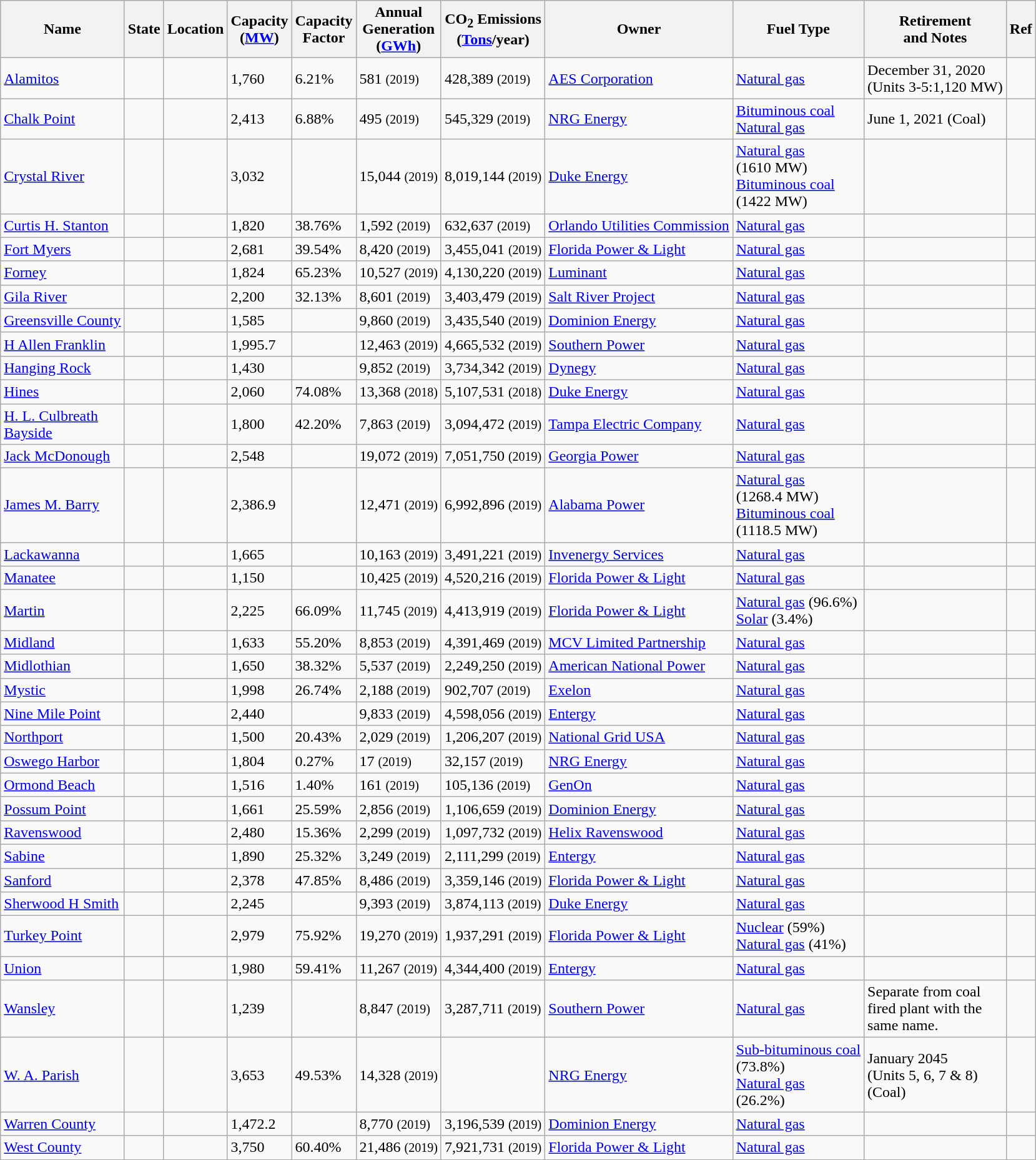<table class="wikitable sortable">
<tr>
<th>Name</th>
<th>State</th>
<th>Location</th>
<th>Capacity<br>(<a href='#'>MW</a>)</th>
<th>Capacity<br>Factor</th>
<th>Annual<br>Generation<br>(<a href='#'>GWh</a>)</th>
<th>CO<sub>2</sub> Emissions<br>(<a href='#'>Tons</a>/year)</th>
<th>Owner</th>
<th>Fuel Type</th>
<th>Retirement<br>and Notes</th>
<th>Ref</th>
</tr>
<tr>
<td><a href='#'>Alamitos</a></td>
<td></td>
<td></td>
<td>1,760</td>
<td>6.21%</td>
<td>581 <small>(2019)</small></td>
<td>428,389 <small>(2019)</small></td>
<td><a href='#'>AES Corporation</a></td>
<td><a href='#'>Natural gas</a></td>
<td>December 31, 2020<br>(Units 3-5:1,120 MW)</td>
<td></td>
</tr>
<tr>
<td><a href='#'>Chalk Point</a></td>
<td></td>
<td></td>
<td>2,413</td>
<td>6.88%</td>
<td>495 <small>(2019)</small></td>
<td>545,329 <small>(2019)</small></td>
<td><a href='#'>NRG Energy</a></td>
<td><a href='#'>Bituminous coal</a><br><a href='#'>Natural gas</a></td>
<td>June 1, 2021 (Coal)</td>
<td></td>
</tr>
<tr>
<td><a href='#'>Crystal River</a></td>
<td></td>
<td></td>
<td>3,032</td>
<td></td>
<td>15,044 <small>(2019)</small></td>
<td>8,019,144 <small>(2019)</small></td>
<td><a href='#'>Duke Energy</a></td>
<td><a href='#'>Natural gas</a><br>(1610 MW)<br><a href='#'>Bituminous coal</a><br>(1422 MW)</td>
<td></td>
<td></td>
</tr>
<tr>
<td><a href='#'>Curtis H. Stanton</a></td>
<td></td>
<td></td>
<td>1,820</td>
<td>38.76%</td>
<td>1,592 <small>(2019)</small></td>
<td>632,637 <small>(2019)</small></td>
<td><a href='#'>Orlando Utilities Commission</a></td>
<td><a href='#'>Natural gas</a></td>
<td></td>
<td></td>
</tr>
<tr>
<td><a href='#'>Fort Myers</a></td>
<td></td>
<td></td>
<td>2,681</td>
<td>39.54%</td>
<td>8,420 <small>(2019)</small></td>
<td>3,455,041 <small>(2019)</small></td>
<td><a href='#'>Florida Power & Light</a></td>
<td><a href='#'>Natural gas</a></td>
<td></td>
<td></td>
</tr>
<tr>
<td><a href='#'>Forney</a></td>
<td></td>
<td></td>
<td>1,824</td>
<td>65.23%</td>
<td>10,527 <small>(2019)</small></td>
<td>4,130,220 <small>(2019)</small></td>
<td><a href='#'>Luminant</a></td>
<td><a href='#'>Natural gas</a></td>
<td></td>
<td></td>
</tr>
<tr>
<td><a href='#'>Gila River</a></td>
<td></td>
<td></td>
<td>2,200</td>
<td>32.13%</td>
<td>8,601 <small>(2019)</small></td>
<td>3,403,479 <small>(2019)</small></td>
<td><a href='#'>Salt River Project</a></td>
<td><a href='#'>Natural gas</a></td>
<td></td>
<td></td>
</tr>
<tr>
<td><a href='#'>Greensville County</a></td>
<td></td>
<td></td>
<td>1,585</td>
<td></td>
<td>9,860 <small>(2019)</small></td>
<td>3,435,540 <small>(2019)</small></td>
<td><a href='#'>Dominion Energy</a></td>
<td><a href='#'>Natural gas</a></td>
<td></td>
<td></td>
</tr>
<tr>
<td><a href='#'>H Allen Franklin</a></td>
<td></td>
<td></td>
<td>1,995.7</td>
<td></td>
<td>12,463 <small>(2019)</small></td>
<td>4,665,532 <small>(2019)</small></td>
<td><a href='#'>Southern Power</a></td>
<td><a href='#'>Natural gas</a></td>
<td></td>
<td></td>
</tr>
<tr>
<td><a href='#'>Hanging Rock</a></td>
<td></td>
<td></td>
<td>1,430</td>
<td></td>
<td>9,852 <small>(2019)</small></td>
<td>3,734,342 <small>(2019)</small></td>
<td><a href='#'>Dynegy</a></td>
<td><a href='#'>Natural gas</a></td>
<td></td>
<td></td>
</tr>
<tr>
<td><a href='#'>Hines</a></td>
<td></td>
<td></td>
<td>2,060</td>
<td>74.08%</td>
<td>13,368 <small>(2018)</small></td>
<td>5,107,531 <small>(2018)</small></td>
<td><a href='#'>Duke Energy</a></td>
<td><a href='#'>Natural gas</a></td>
<td></td>
<td></td>
</tr>
<tr>
<td><a href='#'>H. L. Culbreath</a><br><a href='#'>Bayside</a></td>
<td></td>
<td></td>
<td>1,800</td>
<td>42.20%</td>
<td>7,863 <small>(2019)</small></td>
<td>3,094,472 <small>(2019)</small></td>
<td><a href='#'>Tampa Electric Company</a></td>
<td><a href='#'>Natural gas</a></td>
<td></td>
<td></td>
</tr>
<tr>
<td><a href='#'>Jack McDonough</a></td>
<td></td>
<td></td>
<td>2,548</td>
<td></td>
<td>19,072 <small>(2019)</small></td>
<td>7,051,750 <small>(2019)</small></td>
<td><a href='#'>Georgia Power</a></td>
<td><a href='#'>Natural gas</a></td>
<td></td>
<td></td>
</tr>
<tr>
<td><a href='#'>James M. Barry</a></td>
<td></td>
<td></td>
<td>2,386.9</td>
<td></td>
<td>12,471 <small>(2019)</small></td>
<td>6,992,896 <small>(2019)</small></td>
<td><a href='#'>Alabama Power</a></td>
<td><a href='#'>Natural gas</a><br>(1268.4 MW)<br><a href='#'>Bituminous coal</a><br>(1118.5 MW)</td>
<td></td>
<td></td>
</tr>
<tr>
<td><a href='#'>Lackawanna</a></td>
<td></td>
<td></td>
<td>1,665</td>
<td></td>
<td>10,163 <small>(2019)</small></td>
<td>3,491,221 <small>(2019)</small></td>
<td><a href='#'>Invenergy Services</a></td>
<td><a href='#'>Natural gas</a></td>
<td></td>
<td></td>
</tr>
<tr>
<td><a href='#'>Manatee</a></td>
<td></td>
<td></td>
<td>1,150</td>
<td></td>
<td>10,425 <small>(2019)</small></td>
<td>4,520,216 <small>(2019)</small></td>
<td><a href='#'>Florida Power & Light</a></td>
<td><a href='#'>Natural gas</a></td>
<td></td>
<td></td>
</tr>
<tr>
<td><a href='#'>Martin</a></td>
<td></td>
<td></td>
<td>2,225</td>
<td>66.09%</td>
<td>11,745 <small>(2019)</small></td>
<td>4,413,919 <small>(2019)</small></td>
<td><a href='#'>Florida Power & Light</a></td>
<td><a href='#'>Natural gas</a> (96.6%)<br><a href='#'>Solar</a> (3.4%)</td>
<td></td>
<td></td>
</tr>
<tr>
<td><a href='#'>Midland</a></td>
<td></td>
<td></td>
<td>1,633</td>
<td>55.20%</td>
<td>8,853 <small>(2019)</small></td>
<td>4,391,469 <small>(2019)</small></td>
<td><a href='#'>MCV Limited Partnership</a></td>
<td><a href='#'>Natural gas</a></td>
<td></td>
<td></td>
</tr>
<tr>
<td><a href='#'>Midlothian</a></td>
<td></td>
<td></td>
<td>1,650</td>
<td>38.32%</td>
<td>5,537 <small>(2019)</small></td>
<td>2,249,250 <small>(2019)</small></td>
<td><a href='#'>American National Power</a></td>
<td><a href='#'>Natural gas</a></td>
<td></td>
<td></td>
</tr>
<tr>
<td><a href='#'>Mystic</a></td>
<td></td>
<td></td>
<td>1,998</td>
<td>26.74%</td>
<td>2,188 <small>(2019)</small></td>
<td>902,707 <small>(2019)</small></td>
<td><a href='#'>Exelon</a></td>
<td><a href='#'>Natural gas</a></td>
<td></td>
<td></td>
</tr>
<tr>
<td><a href='#'>Nine Mile Point</a></td>
<td></td>
<td></td>
<td>2,440</td>
<td></td>
<td>9,833 <small>(2019)</small></td>
<td>4,598,056 <small>(2019)</small></td>
<td><a href='#'>Entergy</a></td>
<td><a href='#'>Natural gas</a></td>
<td></td>
<td></td>
</tr>
<tr>
<td><a href='#'>Northport</a></td>
<td></td>
<td></td>
<td>1,500</td>
<td>20.43%</td>
<td>2,029 <small>(2019)</small></td>
<td>1,206,207 <small>(2019)</small></td>
<td><a href='#'>National Grid USA</a></td>
<td><a href='#'>Natural gas</a></td>
<td></td>
<td></td>
</tr>
<tr>
<td><a href='#'>Oswego Harbor</a></td>
<td></td>
<td></td>
<td>1,804</td>
<td>0.27%</td>
<td>17 <small>(2019)</small></td>
<td>32,157 <small>(2019)</small></td>
<td><a href='#'>NRG Energy</a></td>
<td><a href='#'>Natural gas</a></td>
<td></td>
<td></td>
</tr>
<tr>
<td><a href='#'>Ormond Beach</a></td>
<td></td>
<td></td>
<td>1,516</td>
<td>1.40%</td>
<td>161 <small>(2019)</small></td>
<td>105,136 <small>(2019)</small></td>
<td><a href='#'>GenOn</a></td>
<td><a href='#'>Natural gas</a></td>
<td></td>
<td></td>
</tr>
<tr>
<td><a href='#'>Possum Point</a></td>
<td></td>
<td></td>
<td>1,661</td>
<td>25.59%</td>
<td>2,856 <small>(2019)</small></td>
<td>1,106,659 <small>(2019)</small></td>
<td><a href='#'>Dominion Energy</a></td>
<td><a href='#'>Natural gas</a></td>
<td></td>
<td></td>
</tr>
<tr>
<td><a href='#'>Ravenswood</a></td>
<td></td>
<td></td>
<td>2,480</td>
<td>15.36%</td>
<td>2,299 <small>(2019)</small></td>
<td>1,097,732 <small>(2019)</small></td>
<td><a href='#'>Helix Ravenswood</a></td>
<td><a href='#'>Natural gas</a></td>
<td></td>
<td></td>
</tr>
<tr>
<td><a href='#'>Sabine</a></td>
<td></td>
<td></td>
<td>1,890</td>
<td>25.32%</td>
<td>3,249 <small>(2019)</small></td>
<td>2,111,299 <small>(2019)</small></td>
<td><a href='#'>Entergy</a></td>
<td><a href='#'>Natural gas</a></td>
<td></td>
<td></td>
</tr>
<tr>
<td><a href='#'>Sanford</a></td>
<td></td>
<td></td>
<td>2,378</td>
<td>47.85%</td>
<td>8,486 <small>(2019)</small></td>
<td>3,359,146 <small>(2019)</small></td>
<td><a href='#'>Florida Power & Light</a></td>
<td><a href='#'>Natural gas</a></td>
<td></td>
<td></td>
</tr>
<tr>
<td><a href='#'>Sherwood H Smith</a></td>
<td></td>
<td></td>
<td>2,245</td>
<td></td>
<td>9,393 <small>(2019)</small></td>
<td>3,874,113 <small>(2019)</small></td>
<td><a href='#'>Duke Energy</a></td>
<td><a href='#'>Natural gas</a></td>
<td></td>
<td></td>
</tr>
<tr>
<td><a href='#'>Turkey Point</a></td>
<td></td>
<td></td>
<td>2,979</td>
<td>75.92%</td>
<td>19,270 <small>(2019)</small></td>
<td>1,937,291 <small>(2019)</small></td>
<td><a href='#'>Florida Power & Light</a></td>
<td><a href='#'>Nuclear</a> (59%)<br><a href='#'>Natural gas</a> (41%)</td>
<td></td>
<td></td>
</tr>
<tr>
<td><a href='#'>Union</a></td>
<td></td>
<td></td>
<td>1,980</td>
<td>59.41%</td>
<td>11,267 <small>(2019)</small></td>
<td>4,344,400 <small>(2019)</small></td>
<td><a href='#'>Entergy</a></td>
<td><a href='#'>Natural gas</a></td>
<td></td>
<td></td>
</tr>
<tr>
<td><a href='#'>Wansley</a></td>
<td></td>
<td></td>
<td>1,239</td>
<td></td>
<td>8,847 <small>(2019)</small></td>
<td>3,287,711 <small>(2019)</small></td>
<td><a href='#'>Southern Power</a></td>
<td><a href='#'>Natural gas</a></td>
<td>Separate from coal<br>fired plant with the<br>same name.</td>
<td></td>
</tr>
<tr>
<td><a href='#'>W. A. Parish</a></td>
<td></td>
<td></td>
<td>3,653</td>
<td>49.53%</td>
<td>14,328 <small>(2019)</small></td>
<td></td>
<td><a href='#'>NRG Energy</a></td>
<td><a href='#'>Sub-bituminous coal</a><br>(73.8%)<br><a href='#'>Natural gas</a><br>(26.2%)</td>
<td>January 2045<br>(Units 5, 6, 7 & 8)<br>(Coal)</td>
<td></td>
</tr>
<tr>
<td><a href='#'>Warren County</a></td>
<td></td>
<td></td>
<td>1,472.2</td>
<td></td>
<td>8,770 <small>(2019)</small></td>
<td>3,196,539 <small>(2019)</small></td>
<td><a href='#'>Dominion Energy</a></td>
<td><a href='#'>Natural gas</a></td>
<td></td>
<td></td>
</tr>
<tr>
<td><a href='#'>West County</a></td>
<td></td>
<td></td>
<td>3,750</td>
<td>60.40%</td>
<td>21,486 <small>(2019)</small></td>
<td>7,921,731 <small>(2019)</small></td>
<td><a href='#'>Florida Power & Light</a></td>
<td><a href='#'>Natural gas</a></td>
<td></td>
<td></td>
</tr>
</table>
